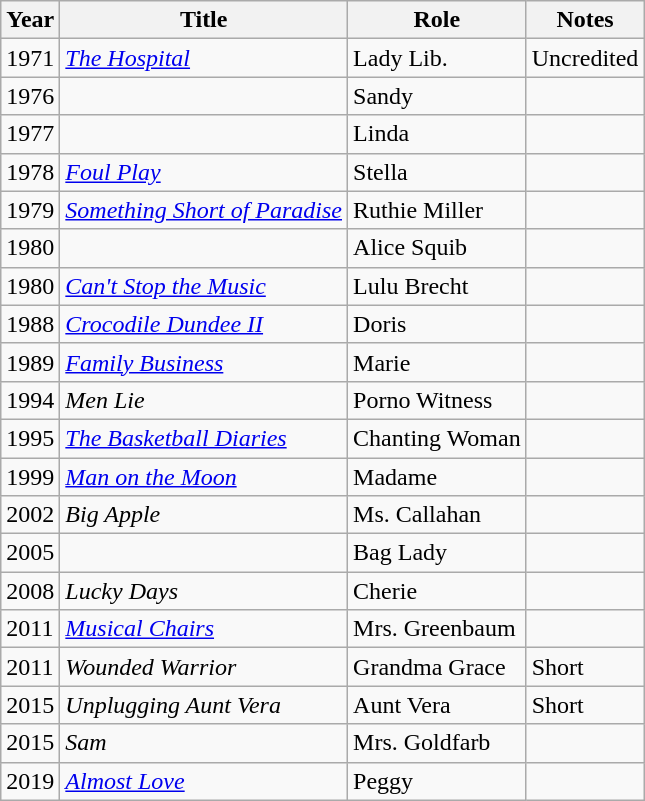<table class="wikitable sortable">
<tr>
<th>Year</th>
<th>Title</th>
<th>Role</th>
<th class="unsortable">Notes</th>
</tr>
<tr>
<td>1971</td>
<td><em><a href='#'>The Hospital</a></em></td>
<td>Lady Lib.</td>
<td>Uncredited</td>
</tr>
<tr>
<td>1976</td>
<td><em></em></td>
<td>Sandy</td>
<td></td>
</tr>
<tr>
<td>1977</td>
<td><em></em></td>
<td>Linda</td>
<td></td>
</tr>
<tr>
<td>1978</td>
<td><em><a href='#'>Foul Play</a></em></td>
<td>Stella</td>
<td></td>
</tr>
<tr>
<td>1979</td>
<td><em><a href='#'>Something Short of Paradise</a></em></td>
<td>Ruthie Miller</td>
<td></td>
</tr>
<tr>
<td>1980</td>
<td><em></em></td>
<td>Alice Squib</td>
<td></td>
</tr>
<tr>
<td>1980</td>
<td><em><a href='#'>Can't Stop the Music</a></em></td>
<td>Lulu Brecht</td>
<td></td>
</tr>
<tr>
<td>1988</td>
<td><em><a href='#'>Crocodile Dundee II</a></em></td>
<td>Doris</td>
<td></td>
</tr>
<tr>
<td>1989</td>
<td><em><a href='#'>Family Business</a></em></td>
<td>Marie</td>
<td></td>
</tr>
<tr>
<td>1994</td>
<td><em>Men Lie</em></td>
<td>Porno Witness</td>
<td></td>
</tr>
<tr>
<td>1995</td>
<td><em><a href='#'>The Basketball Diaries</a></em></td>
<td>Chanting Woman</td>
<td></td>
</tr>
<tr>
<td>1999</td>
<td><em><a href='#'>Man on the Moon</a></em></td>
<td>Madame</td>
<td></td>
</tr>
<tr>
<td>2002</td>
<td><em>Big Apple</em></td>
<td>Ms. Callahan</td>
<td></td>
</tr>
<tr>
<td>2005</td>
<td><em></em></td>
<td>Bag Lady</td>
<td></td>
</tr>
<tr>
<td>2008</td>
<td><em>Lucky Days</em></td>
<td>Cherie</td>
<td></td>
</tr>
<tr>
<td>2011</td>
<td><em><a href='#'>Musical Chairs</a></em></td>
<td>Mrs. Greenbaum</td>
<td></td>
</tr>
<tr>
<td>2011</td>
<td><em>Wounded Warrior</em></td>
<td>Grandma Grace</td>
<td>Short</td>
</tr>
<tr>
<td>2015</td>
<td><em>Unplugging Aunt Vera</em></td>
<td>Aunt Vera</td>
<td>Short</td>
</tr>
<tr>
<td>2015</td>
<td><em>Sam</em></td>
<td>Mrs. Goldfarb</td>
<td></td>
</tr>
<tr>
<td>2019</td>
<td><em><a href='#'>Almost Love</a></em></td>
<td>Peggy</td>
<td></td>
</tr>
</table>
